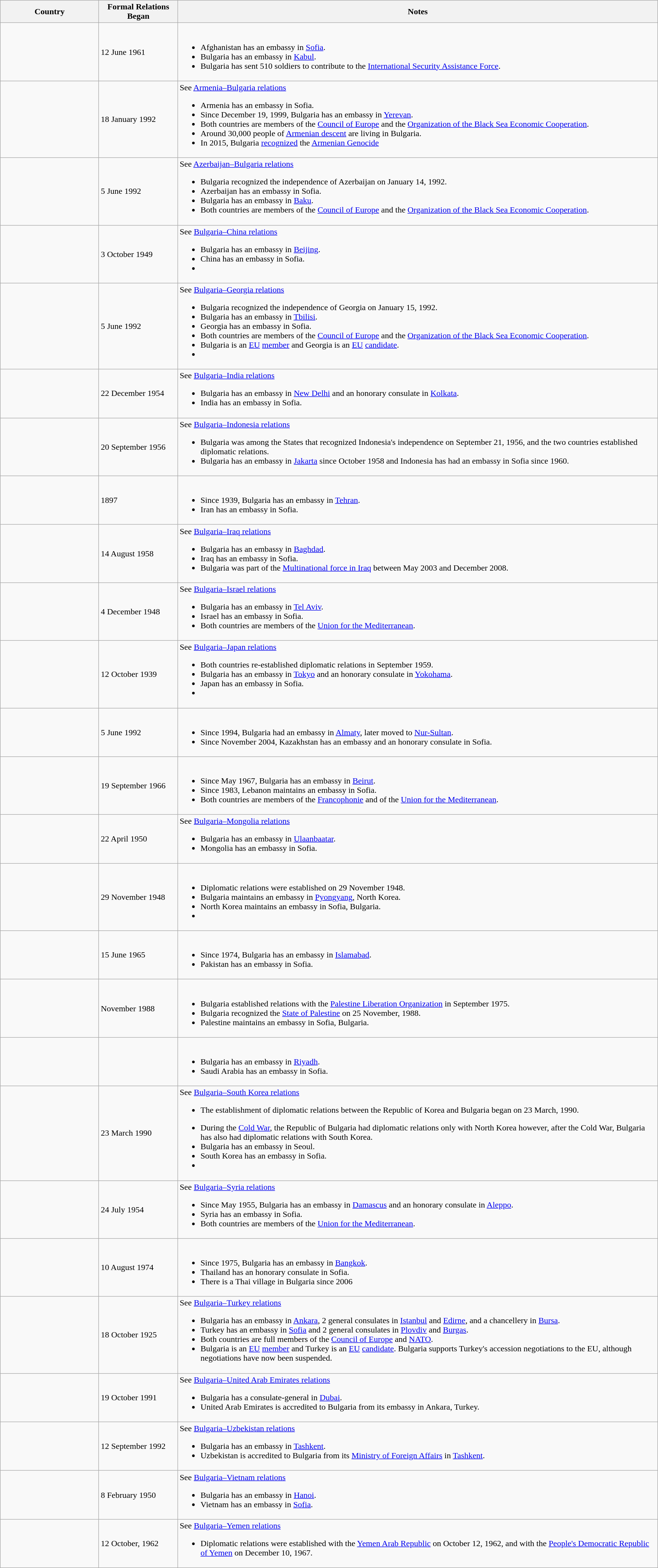<table class="wikitable sortable" border="1" style="width:100%; margin:auto;">
<tr>
<th width="15%">Country</th>
<th width="12%">Formal Relations Began</th>
<th>Notes</th>
</tr>
<tr -valign="top">
<td></td>
<td>12 June 1961</td>
<td><br><ul><li>Afghanistan has an embassy in <a href='#'>Sofia</a>.</li><li>Bulgaria has an embassy in <a href='#'>Kabul</a>.</li><li>Bulgaria has sent 510 soldiers to contribute to the <a href='#'>International Security Assistance Force</a>.</li></ul></td>
</tr>
<tr -valign="top">
<td></td>
<td>18 January 1992</td>
<td>See <a href='#'>Armenia–Bulgaria relations</a><br><ul><li>Armenia has an embassy in Sofia.</li><li>Since December 19, 1999, Bulgaria has an embassy in <a href='#'>Yerevan</a>.</li><li>Both countries are members of the <a href='#'>Council of Europe</a> and the <a href='#'>Organization of the Black Sea Economic Cooperation</a>.</li><li>Around 30,000 people of <a href='#'>Armenian descent</a> are living in Bulgaria.</li><li>In 2015, Bulgaria <a href='#'>recognized</a> the <a href='#'>Armenian Genocide</a></li></ul></td>
</tr>
<tr -valign="top">
<td></td>
<td>5 June 1992</td>
<td>See <a href='#'>Azerbaijan–Bulgaria relations</a><br><ul><li>Bulgaria recognized the independence of Azerbaijan on January 14, 1992.</li><li>Azerbaijan has an embassy in Sofia.</li><li>Bulgaria has an embassy in <a href='#'>Baku</a>.</li><li>Both countries are members of the <a href='#'>Council of Europe</a> and the <a href='#'>Organization of the Black Sea Economic Cooperation</a>.</li></ul></td>
</tr>
<tr -valign="top">
<td></td>
<td>3 October 1949</td>
<td>See <a href='#'>Bulgaria–China relations</a><br><ul><li>Bulgaria has an embassy in <a href='#'>Beijing</a>.</li><li>China has an embassy in Sofia.</li><li></li></ul></td>
</tr>
<tr -valign="top">
<td></td>
<td>5 June 1992</td>
<td>See <a href='#'>Bulgaria–Georgia relations</a><br><ul><li>Bulgaria recognized the independence of Georgia on January 15, 1992.</li><li>Bulgaria has an embassy in <a href='#'>Tbilisi</a>.</li><li>Georgia has an embassy in Sofia.</li><li>Both countries are members of the <a href='#'>Council of Europe</a> and the <a href='#'>Organization of the Black Sea Economic Cooperation</a>.</li><li>Bulgaria is an <a href='#'>EU</a> <a href='#'>member</a> and Georgia is an <a href='#'>EU</a> <a href='#'>candidate</a>.</li><li></li></ul></td>
</tr>
<tr -valign="top">
<td></td>
<td>22 December 1954</td>
<td>See <a href='#'>Bulgaria–India relations</a><br><ul><li>Bulgaria has an embassy in <a href='#'>New Delhi</a> and an honorary consulate in <a href='#'>Kolkata</a>.</li><li>India has an embassy in Sofia.</li></ul></td>
</tr>
<tr -valign="top">
<td></td>
<td>20 September 1956</td>
<td>See <a href='#'>Bulgaria–Indonesia relations</a><br><ul><li>Bulgaria was among the States that recognized Indonesia's independence on September 21, 1956, and the two countries established diplomatic relations.</li><li>Bulgaria has an embassy in <a href='#'>Jakarta</a> since October 1958 and Indonesia has had an embassy in Sofia since 1960.</li></ul></td>
</tr>
<tr -valign="top">
<td></td>
<td>1897</td>
<td><br><ul><li>Since 1939, Bulgaria has an embassy in <a href='#'>Tehran</a>.</li><li>Iran has an embassy in Sofia.</li></ul></td>
</tr>
<tr -valign="top">
<td></td>
<td>14 August 1958</td>
<td>See <a href='#'>Bulgaria–Iraq relations</a><br><ul><li>Bulgaria has an embassy in <a href='#'>Baghdad</a>.</li><li>Iraq has an embassy in Sofia.</li><li>Bulgaria was part of the <a href='#'>Multinational force in Iraq</a> between May 2003 and December 2008.</li></ul></td>
</tr>
<tr -valign="top">
<td></td>
<td>4 December 1948</td>
<td>See <a href='#'>Bulgaria–Israel relations</a><br><ul><li>Bulgaria has an embassy in <a href='#'>Tel Aviv</a>.</li><li>Israel has an embassy in Sofia.</li><li>Both countries are members of the <a href='#'>Union for the Mediterranean</a>.</li></ul></td>
</tr>
<tr -valign="top">
<td></td>
<td>12 October 1939</td>
<td>See <a href='#'>Bulgaria–Japan relations</a><br><ul><li>Both countries re-established diplomatic relations in September 1959.</li><li>Bulgaria has an embassy in <a href='#'>Tokyo</a> and an honorary consulate in <a href='#'>Yokohama</a>.</li><li>Japan has an embassy in Sofia.</li><li></li></ul></td>
</tr>
<tr -valign="top">
<td></td>
<td>5 June 1992</td>
<td><br><ul><li>Since 1994, Bulgaria had an embassy in <a href='#'>Almaty</a>, later moved to <a href='#'>Nur-Sultan</a>.</li><li>Since November 2004, Kazakhstan has an embassy and an honorary consulate in Sofia.</li></ul></td>
</tr>
<tr -valign="top">
<td></td>
<td>19 September 1966</td>
<td><br><ul><li>Since May 1967, Bulgaria has an embassy in <a href='#'>Beirut</a>.</li><li>Since 1983, Lebanon maintains an embassy in Sofia.</li><li>Both countries are members of the <a href='#'>Francophonie</a> and of the <a href='#'>Union for the Mediterranean</a>.</li></ul></td>
</tr>
<tr -valign="top">
<td></td>
<td>22 April 1950</td>
<td>See  <a href='#'>Bulgaria–Mongolia relations</a><br><ul><li>Bulgaria has an embassy in <a href='#'>Ulaanbaatar</a>.</li><li>Mongolia has an embassy in Sofia.</li></ul></td>
</tr>
<tr -valign="top">
<td></td>
<td>29 November 1948</td>
<td><br><ul><li>Diplomatic relations were established on 29 November 1948.</li><li>Bulgaria maintains an embassy in <a href='#'>Pyongyang</a>, North Korea.</li><li>North Korea maintains an embassy in Sofia, Bulgaria.</li><li></li></ul></td>
</tr>
<tr -valign="top">
<td></td>
<td>15 June 1965</td>
<td><br><ul><li>Since 1974, Bulgaria has an embassy in <a href='#'>Islamabad</a>.</li><li>Pakistan has an embassy in Sofia.</li></ul></td>
</tr>
<tr -valign="top">
<td></td>
<td>November 1988</td>
<td><br><ul><li>Bulgaria established relations with the <a href='#'>Palestine Liberation Organization</a> in September 1975.</li><li>Bulgaria recognized the <a href='#'>State of Palestine</a> on 25 November, 1988.</li><li>Palestine maintains an embassy in Sofia, Bulgaria.</li></ul></td>
</tr>
<tr -valign="top">
<td></td>
<td></td>
<td><br><ul><li>Bulgaria has an embassy in <a href='#'>Riyadh</a>.</li><li>Saudi Arabia has an embassy in Sofia.</li></ul></td>
</tr>
<tr -valign="top">
<td></td>
<td>23 March 1990</td>
<td>See <a href='#'>Bulgaria–South Korea relations</a><br><ul><li>The establishment of diplomatic relations between the Republic of Korea and Bulgaria began on 23 March, 1990.</li></ul><ul><li>During the <a href='#'>Cold War</a>, the Republic of Bulgaria had diplomatic relations only with North Korea however, after the Cold War, Bulgaria has also had diplomatic relations with South Korea.</li><li>Bulgaria has an embassy in Seoul.</li><li>South Korea has an embassy in Sofia.</li><li></li></ul></td>
</tr>
<tr -valign="top">
<td></td>
<td>24 July 1954</td>
<td>See <a href='#'>Bulgaria–Syria relations</a><br><ul><li>Since May 1955, Bulgaria has an embassy in <a href='#'>Damascus</a> and an honorary consulate in <a href='#'>Aleppo</a>.</li><li>Syria has an embassy in Sofia.</li><li>Both countries are members of the <a href='#'>Union for the Mediterranean</a>.</li></ul></td>
</tr>
<tr -valign="top">
<td></td>
<td>10 August 1974</td>
<td><br><ul><li>Since 1975, Bulgaria has an embassy in <a href='#'>Bangkok</a>.</li><li>Thailand has an honorary consulate in Sofia.</li><li>There is a Thai village in Bulgaria since 2006 </li></ul></td>
</tr>
<tr -valign="top">
<td></td>
<td>18 October 1925</td>
<td>See <a href='#'>Bulgaria–Turkey relations</a><br><ul><li>Bulgaria has an embassy in <a href='#'>Ankara</a>, 2 general consulates in <a href='#'>Istanbul</a> and <a href='#'>Edirne</a>, and a chancellery in <a href='#'>Bursa</a>.</li><li>Turkey has an embassy in <a href='#'>Sofia</a> and 2 general consulates in <a href='#'>Plovdiv</a> and <a href='#'>Burgas</a>.</li><li>Both countries are full members of the <a href='#'>Council of Europe</a> and <a href='#'>NATO</a>.</li><li>Bulgaria is an <a href='#'>EU</a> <a href='#'>member</a> and Turkey is an <a href='#'>EU</a> <a href='#'>candidate</a>. Bulgaria supports Turkey's accession negotiations to the EU, although negotiations have now been suspended.</li></ul></td>
</tr>
<tr -valign="top">
<td></td>
<td>19 October 1991</td>
<td>See <a href='#'>Bulgaria–United Arab Emirates relations</a><br><ul><li>Bulgaria has a consulate-general in <a href='#'>Dubai</a>.</li><li>United Arab Emirates is accredited to Bulgaria from its embassy in Ankara, Turkey.</li></ul></td>
</tr>
<tr -valign="top">
<td></td>
<td>12 September 1992</td>
<td>See <a href='#'>Bulgaria–Uzbekistan relations</a><br><ul><li>Bulgaria has an embassy in <a href='#'>Tashkent</a>.</li><li>Uzbekistan is accredited to Bulgaria from its <a href='#'>Ministry of Foreign Affairs</a> in <a href='#'>Tashkent</a>.</li></ul></td>
</tr>
<tr -valign="top">
<td></td>
<td>8 February 1950</td>
<td>See <a href='#'>Bulgaria–Vietnam relations</a><br><ul><li>Bulgaria has an embassy in <a href='#'>Hanoi</a>.</li><li>Vietnam has an embassy in <a href='#'>Sofia</a>.</li></ul></td>
</tr>
<tr -valign="top">
<td></td>
<td>12 October, 1962</td>
<td>See <a href='#'>Bulgaria–Yemen relations</a><br><ul><li>Diplomatic relations were established with the <a href='#'>Yemen Arab Republic</a> on October 12, 1962, and with the <a href='#'>People's Democratic Republic of Yemen</a> on December 10, 1967.</li></ul></td>
</tr>
</table>
